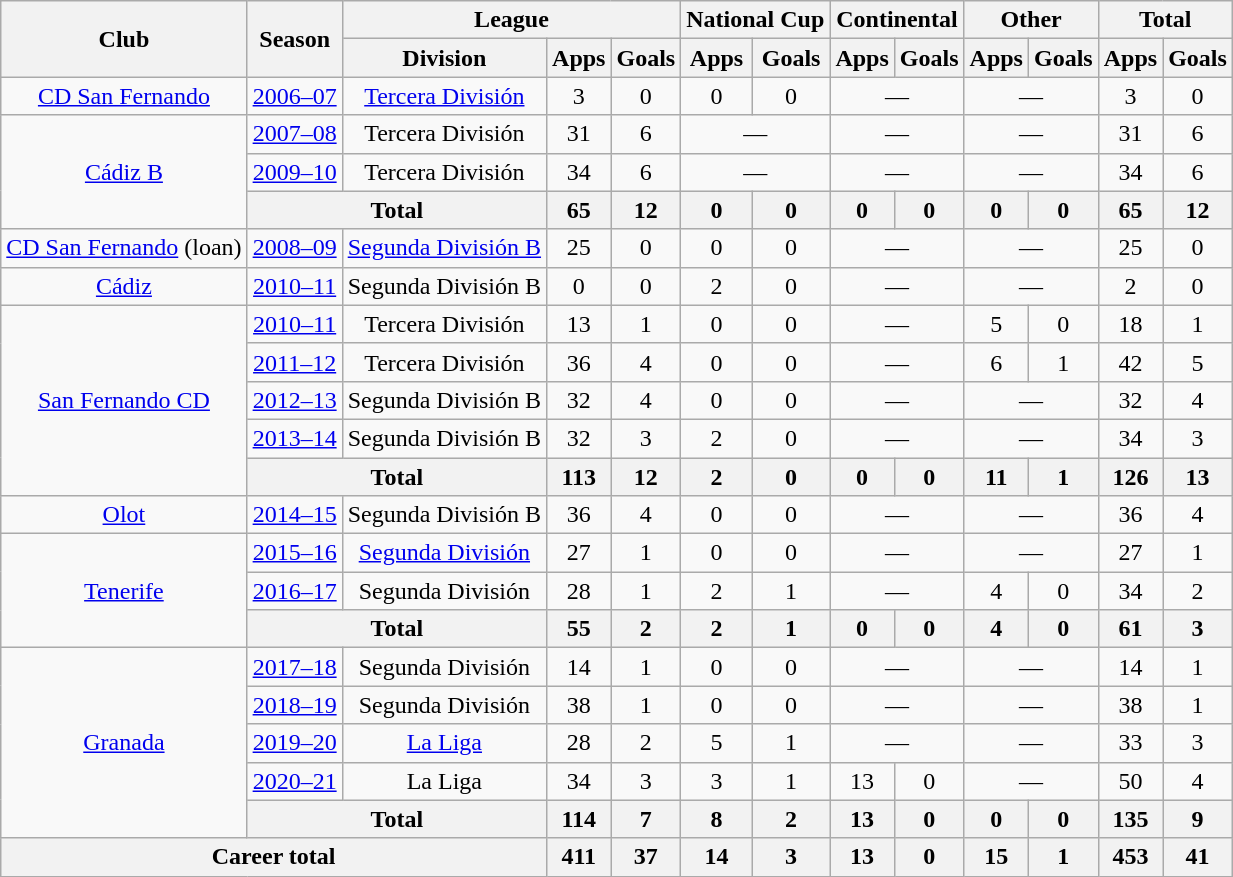<table class="wikitable" style="text-align:center">
<tr>
<th rowspan="2">Club</th>
<th rowspan="2">Season</th>
<th colspan="3">League</th>
<th colspan="2">National Cup</th>
<th colspan="2">Continental</th>
<th colspan="2">Other</th>
<th colspan="2">Total</th>
</tr>
<tr>
<th>Division</th>
<th>Apps</th>
<th>Goals</th>
<th>Apps</th>
<th>Goals</th>
<th>Apps</th>
<th>Goals</th>
<th>Apps</th>
<th>Goals</th>
<th>Apps</th>
<th>Goals</th>
</tr>
<tr>
<td><a href='#'>CD San Fernando</a></td>
<td><a href='#'>2006–07</a></td>
<td><a href='#'>Tercera División</a></td>
<td>3</td>
<td>0</td>
<td>0</td>
<td>0</td>
<td colspan="2">—</td>
<td colspan="2">—</td>
<td>3</td>
<td>0</td>
</tr>
<tr>
<td rowspan="3"><a href='#'>Cádiz B</a></td>
<td><a href='#'>2007–08</a></td>
<td>Tercera División</td>
<td>31</td>
<td>6</td>
<td colspan="2">—</td>
<td colspan="2">—</td>
<td colspan="2">—</td>
<td>31</td>
<td>6</td>
</tr>
<tr>
<td><a href='#'>2009–10</a></td>
<td>Tercera División</td>
<td>34</td>
<td>6</td>
<td colspan="2">—</td>
<td colspan="2">—</td>
<td colspan="2">—</td>
<td>34</td>
<td>6</td>
</tr>
<tr>
<th colspan="2">Total</th>
<th>65</th>
<th>12</th>
<th>0</th>
<th>0</th>
<th>0</th>
<th>0</th>
<th>0</th>
<th>0</th>
<th>65</th>
<th>12</th>
</tr>
<tr>
<td><a href='#'>CD San Fernando</a> (loan)</td>
<td><a href='#'>2008–09</a></td>
<td><a href='#'>Segunda División B</a></td>
<td>25</td>
<td>0</td>
<td>0</td>
<td>0</td>
<td colspan="2">—</td>
<td colspan="2">—</td>
<td>25</td>
<td>0</td>
</tr>
<tr>
<td><a href='#'>Cádiz</a></td>
<td><a href='#'>2010–11</a></td>
<td>Segunda División B</td>
<td>0</td>
<td>0</td>
<td>2</td>
<td>0</td>
<td colspan="2">—</td>
<td colspan="2">—</td>
<td>2</td>
<td>0</td>
</tr>
<tr>
<td rowspan="5"><a href='#'>San Fernando CD</a></td>
<td><a href='#'>2010–11</a></td>
<td>Tercera División</td>
<td>13</td>
<td>1</td>
<td>0</td>
<td>0</td>
<td colspan="2">—</td>
<td>5</td>
<td>0</td>
<td>18</td>
<td>1</td>
</tr>
<tr>
<td><a href='#'>2011–12</a></td>
<td>Tercera División</td>
<td>36</td>
<td>4</td>
<td>0</td>
<td>0</td>
<td colspan="2">—</td>
<td>6</td>
<td>1</td>
<td>42</td>
<td>5</td>
</tr>
<tr>
<td><a href='#'>2012–13</a></td>
<td>Segunda División B</td>
<td>32</td>
<td>4</td>
<td>0</td>
<td>0</td>
<td colspan="2">—</td>
<td colspan="2">—</td>
<td>32</td>
<td>4</td>
</tr>
<tr>
<td><a href='#'>2013–14</a></td>
<td>Segunda División B</td>
<td>32</td>
<td>3</td>
<td>2</td>
<td>0</td>
<td colspan="2">—</td>
<td colspan="2">—</td>
<td>34</td>
<td>3</td>
</tr>
<tr>
<th colspan="2">Total</th>
<th>113</th>
<th>12</th>
<th>2</th>
<th>0</th>
<th>0</th>
<th>0</th>
<th>11</th>
<th>1</th>
<th>126</th>
<th>13</th>
</tr>
<tr>
<td><a href='#'>Olot</a></td>
<td><a href='#'>2014–15</a></td>
<td>Segunda División B</td>
<td>36</td>
<td>4</td>
<td>0</td>
<td>0</td>
<td colspan="2">—</td>
<td colspan="2">—</td>
<td>36</td>
<td>4</td>
</tr>
<tr>
<td rowspan="3"><a href='#'>Tenerife</a></td>
<td><a href='#'>2015–16</a></td>
<td><a href='#'>Segunda División</a></td>
<td>27</td>
<td>1</td>
<td>0</td>
<td>0</td>
<td colspan="2">—</td>
<td colspan="2">—</td>
<td>27</td>
<td>1</td>
</tr>
<tr>
<td><a href='#'>2016–17</a></td>
<td>Segunda División</td>
<td>28</td>
<td>1</td>
<td>2</td>
<td>1</td>
<td colspan="2">—</td>
<td>4</td>
<td>0</td>
<td>34</td>
<td>2</td>
</tr>
<tr>
<th colspan="2">Total</th>
<th>55</th>
<th>2</th>
<th>2</th>
<th>1</th>
<th>0</th>
<th>0</th>
<th>4</th>
<th>0</th>
<th>61</th>
<th>3</th>
</tr>
<tr>
<td rowspan="5"><a href='#'>Granada</a></td>
<td><a href='#'>2017–18</a></td>
<td>Segunda División</td>
<td>14</td>
<td>1</td>
<td>0</td>
<td>0</td>
<td colspan="2">—</td>
<td colspan="2">—</td>
<td>14</td>
<td>1</td>
</tr>
<tr>
<td><a href='#'>2018–19</a></td>
<td>Segunda División</td>
<td>38</td>
<td>1</td>
<td>0</td>
<td>0</td>
<td colspan="2">—</td>
<td colspan="2">—</td>
<td>38</td>
<td>1</td>
</tr>
<tr>
<td><a href='#'>2019–20</a></td>
<td><a href='#'>La Liga</a></td>
<td>28</td>
<td>2</td>
<td>5</td>
<td>1</td>
<td colspan="2">—</td>
<td colspan="2">—</td>
<td>33</td>
<td>3</td>
</tr>
<tr>
<td><a href='#'>2020–21</a></td>
<td>La Liga</td>
<td>34</td>
<td>3</td>
<td>3</td>
<td>1</td>
<td>13</td>
<td>0</td>
<td colspan="2">—</td>
<td>50</td>
<td>4</td>
</tr>
<tr>
<th colspan="2">Total</th>
<th>114</th>
<th>7</th>
<th>8</th>
<th>2</th>
<th>13</th>
<th>0</th>
<th>0</th>
<th>0</th>
<th>135</th>
<th>9</th>
</tr>
<tr>
<th colspan="3">Career total</th>
<th>411</th>
<th>37</th>
<th>14</th>
<th>3</th>
<th>13</th>
<th>0</th>
<th>15</th>
<th>1</th>
<th>453</th>
<th>41</th>
</tr>
</table>
